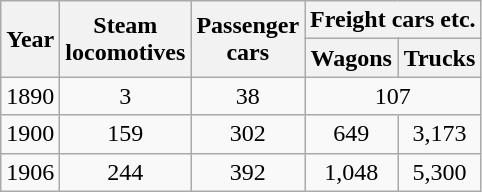<table class=wikitable style="text-align:center">
<tr>
<th rowspan=2>Year</th>
<th rowspan=2>Steam<br>locomotives</th>
<th rowspan=2>Passenger<br>cars</th>
<th colspan=2>Freight cars etc.</th>
</tr>
<tr>
<th>Wagons</th>
<th>Trucks</th>
</tr>
<tr>
<td>1890</td>
<td>3</td>
<td>38</td>
<td colspan=2>107</td>
</tr>
<tr>
<td>1900</td>
<td>159</td>
<td>302</td>
<td>649</td>
<td>3,173</td>
</tr>
<tr>
<td>1906</td>
<td>244</td>
<td>392</td>
<td>1,048</td>
<td>5,300</td>
</tr>
</table>
